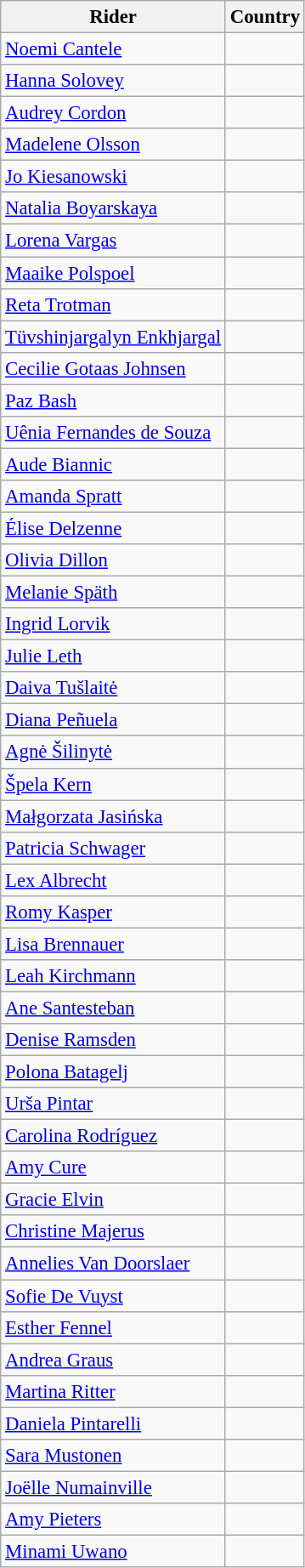<table class="wikitable" style="font-size:95%; text-align:left;">
<tr>
<th>Rider</th>
<th>Country</th>
</tr>
<tr>
<td><a href='#'>Noemi Cantele</a></td>
<td></td>
</tr>
<tr>
<td><a href='#'>Hanna Solovey</a></td>
<td></td>
</tr>
<tr>
<td><a href='#'>Audrey Cordon</a></td>
<td></td>
</tr>
<tr>
<td><a href='#'>Madelene Olsson</a></td>
<td></td>
</tr>
<tr>
<td><a href='#'>Jo Kiesanowski</a></td>
<td></td>
</tr>
<tr>
<td><a href='#'>Natalia Boyarskaya</a></td>
<td></td>
</tr>
<tr>
<td><a href='#'>Lorena Vargas</a></td>
<td></td>
</tr>
<tr>
<td><a href='#'>Maaike Polspoel</a></td>
<td></td>
</tr>
<tr>
<td><a href='#'>Reta Trotman</a></td>
<td></td>
</tr>
<tr>
<td><a href='#'>Tüvshinjargalyn Enkhjargal</a></td>
<td></td>
</tr>
<tr>
<td><a href='#'>Cecilie Gotaas Johnsen</a></td>
<td></td>
</tr>
<tr>
<td><a href='#'>Paz Bash</a></td>
<td></td>
</tr>
<tr>
<td><a href='#'>Uênia Fernandes de Souza</a></td>
<td></td>
</tr>
<tr>
<td><a href='#'>Aude Biannic</a></td>
<td></td>
</tr>
<tr>
<td><a href='#'>Amanda Spratt</a></td>
<td></td>
</tr>
<tr>
<td><a href='#'>Élise Delzenne</a></td>
<td></td>
</tr>
<tr>
<td><a href='#'>Olivia Dillon</a></td>
<td></td>
</tr>
<tr>
<td><a href='#'>Melanie Späth</a></td>
<td></td>
</tr>
<tr>
<td><a href='#'>Ingrid Lorvik</a></td>
<td></td>
</tr>
<tr>
<td><a href='#'>Julie Leth</a></td>
<td></td>
</tr>
<tr>
<td><a href='#'>Daiva Tušlaitė</a></td>
<td></td>
</tr>
<tr>
<td><a href='#'>Diana Peñuela</a></td>
<td></td>
</tr>
<tr>
<td><a href='#'>Agnė Šilinytė</a></td>
<td></td>
</tr>
<tr>
<td><a href='#'>Špela Kern</a></td>
<td></td>
</tr>
<tr>
<td><a href='#'>Małgorzata Jasińska</a></td>
<td></td>
</tr>
<tr>
<td><a href='#'>Patricia Schwager</a></td>
<td></td>
</tr>
<tr>
<td><a href='#'>Lex Albrecht</a></td>
<td></td>
</tr>
<tr>
<td><a href='#'>Romy Kasper</a></td>
<td></td>
</tr>
<tr>
<td><a href='#'>Lisa Brennauer</a></td>
<td></td>
</tr>
<tr>
<td><a href='#'>Leah Kirchmann</a></td>
<td></td>
</tr>
<tr>
<td><a href='#'>Ane Santesteban</a></td>
<td></td>
</tr>
<tr>
<td><a href='#'>Denise Ramsden</a></td>
<td></td>
</tr>
<tr>
<td><a href='#'>Polona Batagelj</a></td>
<td></td>
</tr>
<tr>
<td><a href='#'>Urša Pintar</a></td>
<td></td>
</tr>
<tr>
<td><a href='#'>Carolina Rodríguez</a></td>
<td></td>
</tr>
<tr>
<td><a href='#'>Amy Cure</a></td>
<td></td>
</tr>
<tr>
<td><a href='#'>Gracie Elvin</a></td>
<td></td>
</tr>
<tr>
<td><a href='#'>Christine Majerus</a></td>
<td></td>
</tr>
<tr>
<td><a href='#'>Annelies Van Doorslaer</a></td>
<td></td>
</tr>
<tr>
<td><a href='#'>Sofie De Vuyst</a></td>
<td></td>
</tr>
<tr>
<td><a href='#'>Esther Fennel</a></td>
<td></td>
</tr>
<tr>
<td><a href='#'>Andrea Graus</a></td>
<td></td>
</tr>
<tr>
<td><a href='#'>Martina Ritter</a></td>
<td></td>
</tr>
<tr>
<td><a href='#'>Daniela Pintarelli</a></td>
<td></td>
</tr>
<tr>
<td><a href='#'>Sara Mustonen</a></td>
<td></td>
</tr>
<tr>
<td><a href='#'>Joëlle Numainville</a></td>
<td></td>
</tr>
<tr>
<td><a href='#'>Amy Pieters</a></td>
<td></td>
</tr>
<tr>
<td><a href='#'>Minami Uwano</a></td>
<td></td>
</tr>
</table>
